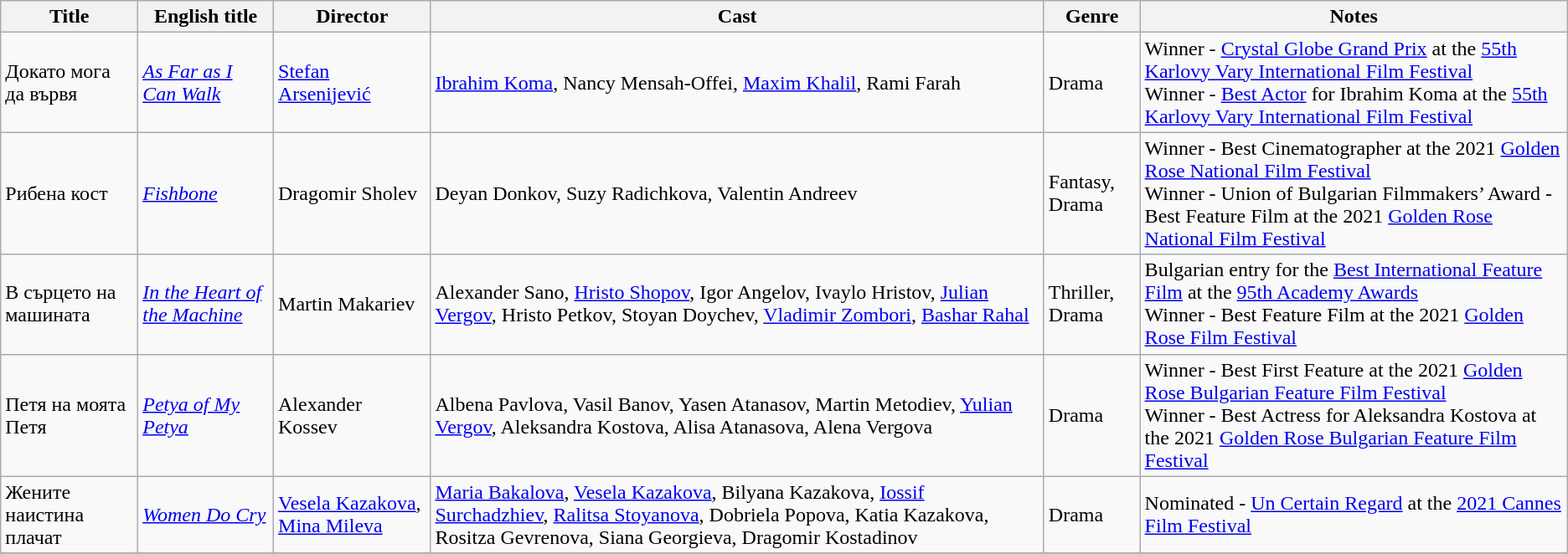<table class="wikitable">
<tr>
<th>Title</th>
<th>English title</th>
<th>Director</th>
<th>Cast</th>
<th>Genre</th>
<th>Notes</th>
</tr>
<tr>
<td>Докато мога да вървя</td>
<td><em><a href='#'>As Far as I Can Walk</a></em></td>
<td><a href='#'>Stefan Arsenijević</a></td>
<td><a href='#'>Ibrahim Koma</a>, Nancy Mensah-Offei, <a href='#'>Maxim Khalil</a>, Rami Farah</td>
<td>Drama</td>
<td>Winner - <a href='#'>Crystal Globe Grand Prix</a> at the <a href='#'>55th Karlovy Vary International Film Festival</a><br>Winner - <a href='#'>Best Actor</a> for Ibrahim Koma at the <a href='#'>55th Karlovy Vary International Film Festival</a></td>
</tr>
<tr>
<td>Рибена кост</td>
<td><em><a href='#'>Fishbone</a></em></td>
<td>Dragomir Sholev</td>
<td>Deyan Donkov, Suzy Radichkova, Valentin Andreev</td>
<td>Fantasy, Drama</td>
<td>Winner - Best Cinematographer at the 2021 <a href='#'>Golden Rose National Film Festival</a><br>Winner - Union of Bulgarian Filmmakers’ Award - Best Feature Film at the 2021 <a href='#'>Golden Rose National Film Festival</a></td>
</tr>
<tr>
<td>В сърцето на машината</td>
<td><em><a href='#'>In the Heart of the Machine</a></em></td>
<td>Martin Makariev</td>
<td>Alexander Sano, <a href='#'>Hristo Shopov</a>, Igor Angelov, Ivaylo Hristov, <a href='#'>Julian Vergov</a>, Hristo Petkov, Stoyan Doychev, <a href='#'>Vladimir Zombori</a>, <a href='#'>Bashar Rahal</a></td>
<td>Thriller, Drama</td>
<td>Bulgarian entry for the <a href='#'>Best International Feature Film</a> at the <a href='#'>95th Academy Awards</a><br>Winner - Best Feature Film at the 2021 <a href='#'>Golden Rose Film Festival</a></td>
</tr>
<tr>
<td>Петя на моята Петя</td>
<td><em><a href='#'>Petya of My Petya</a></em></td>
<td>Alexander Kossev</td>
<td>Albena Pavlova, Vasil Banov, Yasen Atanasov, Martin Metodiev, <a href='#'>Yulian Vergov</a>, Aleksandra Kostova, Alisa Atanasova, Alena Vergova</td>
<td>Drama</td>
<td>Winner - Best First Feature at the 2021 <a href='#'>Golden Rose Bulgarian Feature Film Festival</a><br>Winner - Best Actress for Aleksandra Kostova at the 2021 <a href='#'>Golden Rose Bulgarian Feature Film Festival</a></td>
</tr>
<tr>
<td>Жените наистина плачат</td>
<td><em><a href='#'>Women Do Cry</a></em></td>
<td><a href='#'>Vesela Kazakova</a>, <a href='#'>Mina Mileva</a></td>
<td><a href='#'>Maria Bakalova</a>, <a href='#'>Vesela Kazakova</a>, Bilyana Kazakova, <a href='#'>Iossif Surchadzhiev</a>, <a href='#'>Ralitsa Stoyanova</a>, Dobriela Popova, Katia Kazakova, Rositza Gevrenova, Siana Georgieva, Dragomir Kostadinov</td>
<td>Drama</td>
<td>Nominated - <a href='#'>Un Certain Regard</a> at the <a href='#'>2021 Cannes Film Festival</a></td>
</tr>
<tr>
</tr>
</table>
